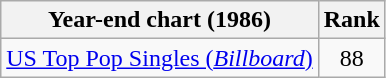<table class="wikitable sortable">
<tr>
<th>Year-end chart (1986)</th>
<th>Rank</th>
</tr>
<tr>
<td><a href='#'>US Top Pop Singles (<em>Billboard</em>)</a></td>
<td style="text-align:center;">88</td>
</tr>
</table>
